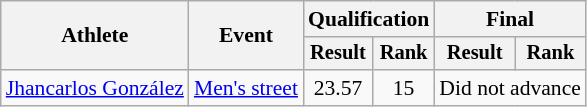<table class="wikitable" style="font-size:90%">
<tr>
<th rowspan=2>Athlete</th>
<th rowspan=2>Event</th>
<th colspan=2>Qualification</th>
<th colspan=2>Final</th>
</tr>
<tr style="font-size: 95%">
<th>Result</th>
<th>Rank</th>
<th>Result</th>
<th>Rank</th>
</tr>
<tr align=center>
<td align=left><a href='#'>Jhancarlos González</a></td>
<td align=left><a href='#'>Men's street</a></td>
<td>23.57</td>
<td>15</td>
<td colspan=2>Did not advance</td>
</tr>
</table>
